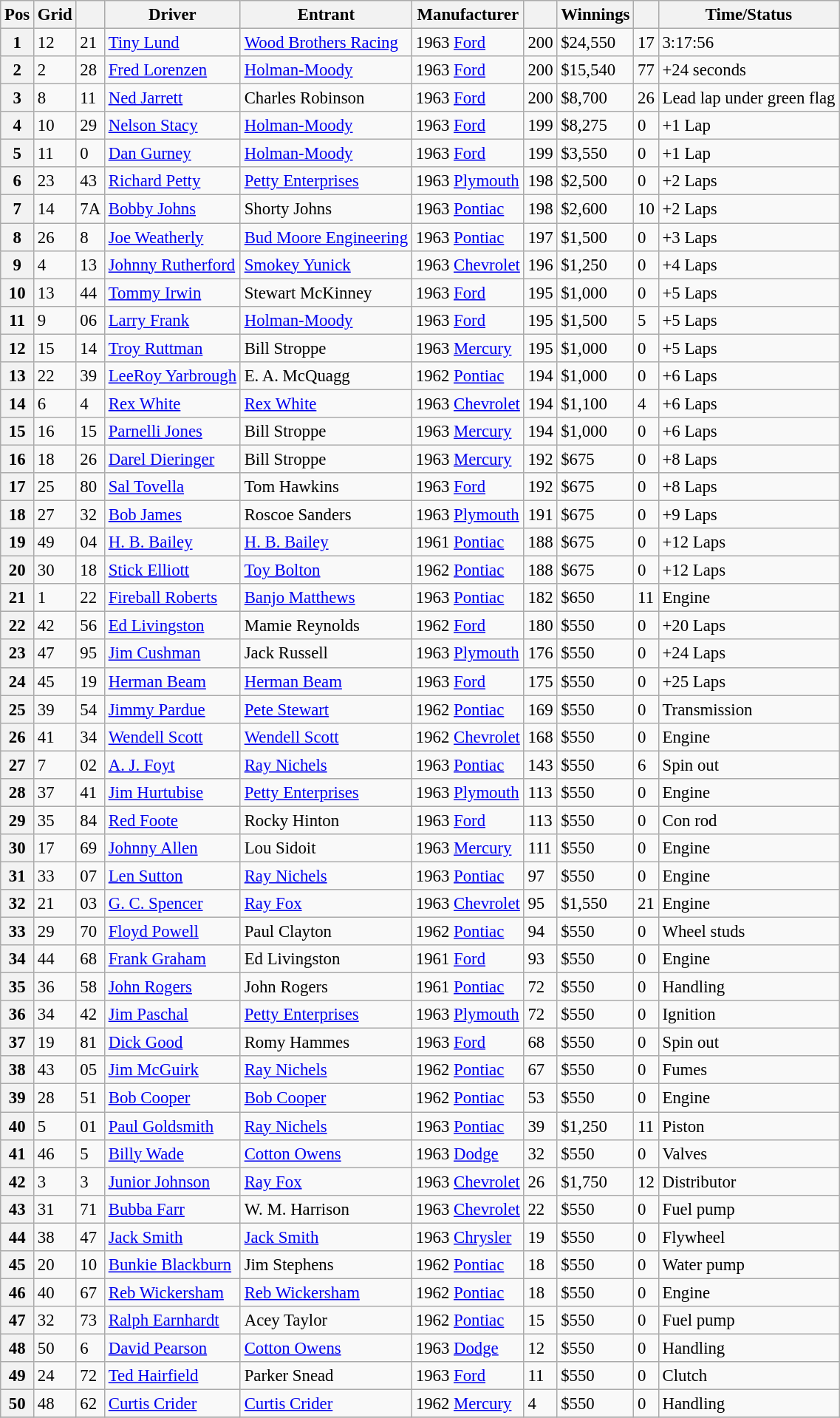<table class="sortable wikitable" style="font-size:95%">
<tr>
<th>Pos</th>
<th>Grid</th>
<th></th>
<th>Driver</th>
<th>Entrant</th>
<th>Manufacturer</th>
<th></th>
<th>Winnings</th>
<th></th>
<th>Time/Status</th>
</tr>
<tr>
<th>1</th>
<td>12</td>
<td>21</td>
<td><a href='#'>Tiny Lund</a></td>
<td><a href='#'>Wood Brothers Racing</a></td>
<td>1963 <a href='#'>Ford</a></td>
<td>200</td>
<td>$24,550</td>
<td>17</td>
<td>3:17:56</td>
</tr>
<tr>
<th>2</th>
<td>2</td>
<td>28</td>
<td><a href='#'>Fred Lorenzen</a></td>
<td><a href='#'>Holman-Moody</a></td>
<td>1963 <a href='#'>Ford</a></td>
<td>200</td>
<td>$15,540</td>
<td>77</td>
<td>+24 seconds</td>
</tr>
<tr>
<th>3</th>
<td>8</td>
<td>11</td>
<td><a href='#'>Ned Jarrett</a></td>
<td>Charles Robinson</td>
<td>1963 <a href='#'>Ford</a></td>
<td>200</td>
<td>$8,700</td>
<td>26</td>
<td>Lead lap under green flag</td>
</tr>
<tr>
<th>4</th>
<td>10</td>
<td>29</td>
<td><a href='#'>Nelson Stacy</a></td>
<td><a href='#'>Holman-Moody</a></td>
<td>1963 <a href='#'>Ford</a></td>
<td>199</td>
<td>$8,275</td>
<td>0</td>
<td>+1 Lap</td>
</tr>
<tr>
<th>5</th>
<td>11</td>
<td>0</td>
<td><a href='#'>Dan Gurney</a></td>
<td><a href='#'>Holman-Moody</a></td>
<td>1963 <a href='#'>Ford</a></td>
<td>199</td>
<td>$3,550</td>
<td>0</td>
<td>+1 Lap</td>
</tr>
<tr>
<th>6</th>
<td>23</td>
<td>43</td>
<td><a href='#'>Richard Petty</a></td>
<td><a href='#'>Petty Enterprises</a></td>
<td>1963 <a href='#'>Plymouth</a></td>
<td>198</td>
<td>$2,500</td>
<td>0</td>
<td>+2 Laps</td>
</tr>
<tr>
<th>7</th>
<td>14</td>
<td>7A</td>
<td><a href='#'>Bobby Johns</a></td>
<td>Shorty Johns</td>
<td>1963 <a href='#'>Pontiac</a></td>
<td>198</td>
<td>$2,600</td>
<td>10</td>
<td>+2 Laps</td>
</tr>
<tr>
<th>8</th>
<td>26</td>
<td>8</td>
<td><a href='#'>Joe Weatherly</a></td>
<td><a href='#'>Bud Moore Engineering</a></td>
<td>1963 <a href='#'>Pontiac</a></td>
<td>197</td>
<td>$1,500</td>
<td>0</td>
<td>+3 Laps</td>
</tr>
<tr>
<th>9</th>
<td>4</td>
<td>13</td>
<td><a href='#'>Johnny Rutherford</a></td>
<td><a href='#'>Smokey Yunick</a></td>
<td>1963 <a href='#'>Chevrolet</a></td>
<td>196</td>
<td>$1,250</td>
<td>0</td>
<td>+4 Laps</td>
</tr>
<tr>
<th>10</th>
<td>13</td>
<td>44</td>
<td><a href='#'>Tommy Irwin</a></td>
<td>Stewart McKinney</td>
<td>1963 <a href='#'>Ford</a></td>
<td>195</td>
<td>$1,000</td>
<td>0</td>
<td>+5 Laps</td>
</tr>
<tr>
<th>11</th>
<td>9</td>
<td>06</td>
<td><a href='#'>Larry Frank</a></td>
<td><a href='#'>Holman-Moody</a></td>
<td>1963 <a href='#'>Ford</a></td>
<td>195</td>
<td>$1,500</td>
<td>5</td>
<td>+5 Laps</td>
</tr>
<tr>
<th>12</th>
<td>15</td>
<td>14</td>
<td><a href='#'>Troy Ruttman</a></td>
<td>Bill Stroppe</td>
<td>1963 <a href='#'>Mercury</a></td>
<td>195</td>
<td>$1,000</td>
<td>0</td>
<td>+5 Laps</td>
</tr>
<tr>
<th>13</th>
<td>22</td>
<td>39</td>
<td><a href='#'>LeeRoy Yarbrough</a></td>
<td>E. A. McQuagg</td>
<td>1962 <a href='#'>Pontiac</a></td>
<td>194</td>
<td>$1,000</td>
<td>0</td>
<td>+6 Laps</td>
</tr>
<tr>
<th>14</th>
<td>6</td>
<td>4</td>
<td><a href='#'>Rex White</a></td>
<td><a href='#'>Rex White</a></td>
<td>1963 <a href='#'>Chevrolet</a></td>
<td>194</td>
<td>$1,100</td>
<td>4</td>
<td>+6 Laps</td>
</tr>
<tr>
<th>15</th>
<td>16</td>
<td>15</td>
<td><a href='#'>Parnelli Jones</a></td>
<td>Bill Stroppe</td>
<td>1963 <a href='#'>Mercury</a></td>
<td>194</td>
<td>$1,000</td>
<td>0</td>
<td>+6 Laps</td>
</tr>
<tr>
<th>16</th>
<td>18</td>
<td>26</td>
<td><a href='#'>Darel Dieringer</a></td>
<td>Bill Stroppe</td>
<td>1963 <a href='#'>Mercury</a></td>
<td>192</td>
<td>$675</td>
<td>0</td>
<td>+8 Laps</td>
</tr>
<tr>
<th>17</th>
<td>25</td>
<td>80</td>
<td><a href='#'>Sal Tovella</a></td>
<td>Tom Hawkins</td>
<td>1963 <a href='#'>Ford</a></td>
<td>192</td>
<td>$675</td>
<td>0</td>
<td>+8 Laps</td>
</tr>
<tr>
<th>18</th>
<td>27</td>
<td>32</td>
<td><a href='#'>Bob James</a></td>
<td>Roscoe Sanders</td>
<td>1963 <a href='#'>Plymouth</a></td>
<td>191</td>
<td>$675</td>
<td>0</td>
<td>+9 Laps</td>
</tr>
<tr>
<th>19</th>
<td>49</td>
<td>04</td>
<td><a href='#'>H. B. Bailey</a></td>
<td><a href='#'>H. B. Bailey</a></td>
<td>1961 <a href='#'>Pontiac</a></td>
<td>188</td>
<td>$675</td>
<td>0</td>
<td>+12 Laps</td>
</tr>
<tr>
<th>20</th>
<td>30</td>
<td>18</td>
<td><a href='#'>Stick Elliott</a></td>
<td><a href='#'>Toy Bolton</a></td>
<td>1962 <a href='#'>Pontiac</a></td>
<td>188</td>
<td>$675</td>
<td>0</td>
<td>+12 Laps</td>
</tr>
<tr>
<th>21</th>
<td>1</td>
<td>22</td>
<td><a href='#'>Fireball Roberts</a></td>
<td><a href='#'>Banjo Matthews</a></td>
<td>1963 <a href='#'>Pontiac</a></td>
<td>182</td>
<td>$650</td>
<td>11</td>
<td>Engine</td>
</tr>
<tr>
<th>22</th>
<td>42</td>
<td>56</td>
<td><a href='#'>Ed Livingston</a></td>
<td>Mamie Reynolds</td>
<td>1962 <a href='#'>Ford</a></td>
<td>180</td>
<td>$550</td>
<td>0</td>
<td>+20 Laps</td>
</tr>
<tr>
<th>23</th>
<td>47</td>
<td>95</td>
<td><a href='#'>Jim Cushman</a></td>
<td>Jack Russell</td>
<td>1963 <a href='#'>Plymouth</a></td>
<td>176</td>
<td>$550</td>
<td>0</td>
<td>+24 Laps</td>
</tr>
<tr>
<th>24</th>
<td>45</td>
<td>19</td>
<td><a href='#'>Herman Beam</a></td>
<td><a href='#'>Herman Beam</a></td>
<td>1963 <a href='#'>Ford</a></td>
<td>175</td>
<td>$550</td>
<td>0</td>
<td>+25 Laps</td>
</tr>
<tr>
<th>25</th>
<td>39</td>
<td>54</td>
<td><a href='#'>Jimmy Pardue</a></td>
<td><a href='#'>Pete Stewart</a></td>
<td>1962 <a href='#'>Pontiac</a></td>
<td>169</td>
<td>$550</td>
<td>0</td>
<td>Transmission</td>
</tr>
<tr>
<th>26</th>
<td>41</td>
<td>34</td>
<td><a href='#'>Wendell Scott</a></td>
<td><a href='#'>Wendell Scott</a></td>
<td>1962 <a href='#'>Chevrolet</a></td>
<td>168</td>
<td>$550</td>
<td>0</td>
<td>Engine</td>
</tr>
<tr>
<th>27</th>
<td>7</td>
<td>02</td>
<td><a href='#'>A. J. Foyt</a></td>
<td><a href='#'>Ray Nichels</a></td>
<td>1963 <a href='#'>Pontiac</a></td>
<td>143</td>
<td>$550</td>
<td>6</td>
<td>Spin out</td>
</tr>
<tr>
<th>28</th>
<td>37</td>
<td>41</td>
<td><a href='#'>Jim Hurtubise</a></td>
<td><a href='#'>Petty Enterprises</a></td>
<td>1963 <a href='#'>Plymouth</a></td>
<td>113</td>
<td>$550</td>
<td>0</td>
<td>Engine</td>
</tr>
<tr>
<th>29</th>
<td>35</td>
<td>84</td>
<td><a href='#'>Red Foote</a></td>
<td>Rocky Hinton</td>
<td>1963 <a href='#'>Ford</a></td>
<td>113</td>
<td>$550</td>
<td>0</td>
<td>Con rod</td>
</tr>
<tr>
<th>30</th>
<td>17</td>
<td>69</td>
<td><a href='#'>Johnny Allen</a></td>
<td>Lou Sidoit</td>
<td>1963 <a href='#'>Mercury</a></td>
<td>111</td>
<td>$550</td>
<td>0</td>
<td>Engine</td>
</tr>
<tr>
<th>31</th>
<td>33</td>
<td>07</td>
<td><a href='#'>Len Sutton</a></td>
<td><a href='#'>Ray Nichels</a></td>
<td>1963 <a href='#'>Pontiac</a></td>
<td>97</td>
<td>$550</td>
<td>0</td>
<td>Engine</td>
</tr>
<tr>
<th>32</th>
<td>21</td>
<td>03</td>
<td><a href='#'>G. C. Spencer</a></td>
<td><a href='#'>Ray Fox</a></td>
<td>1963 <a href='#'>Chevrolet</a></td>
<td>95</td>
<td>$1,550</td>
<td>21</td>
<td>Engine</td>
</tr>
<tr>
<th>33</th>
<td>29</td>
<td>70</td>
<td><a href='#'>Floyd Powell</a></td>
<td>Paul Clayton</td>
<td>1962 <a href='#'>Pontiac</a></td>
<td>94</td>
<td>$550</td>
<td>0</td>
<td>Wheel studs</td>
</tr>
<tr>
<th>34</th>
<td>44</td>
<td>68</td>
<td><a href='#'>Frank Graham</a></td>
<td>Ed Livingston</td>
<td>1961 <a href='#'>Ford</a></td>
<td>93</td>
<td>$550</td>
<td>0</td>
<td>Engine</td>
</tr>
<tr>
<th>35</th>
<td>36</td>
<td>58</td>
<td><a href='#'>John Rogers</a></td>
<td>John Rogers</td>
<td>1961 <a href='#'>Pontiac</a></td>
<td>72</td>
<td>$550</td>
<td>0</td>
<td>Handling</td>
</tr>
<tr>
<th>36</th>
<td>34</td>
<td>42</td>
<td><a href='#'>Jim Paschal</a></td>
<td><a href='#'>Petty Enterprises</a></td>
<td>1963 <a href='#'>Plymouth</a></td>
<td>72</td>
<td>$550</td>
<td>0</td>
<td>Ignition</td>
</tr>
<tr>
<th>37</th>
<td>19</td>
<td>81</td>
<td><a href='#'>Dick Good</a></td>
<td>Romy Hammes</td>
<td>1963 <a href='#'>Ford</a></td>
<td>68</td>
<td>$550</td>
<td>0</td>
<td>Spin out</td>
</tr>
<tr>
<th>38</th>
<td>43</td>
<td>05</td>
<td><a href='#'>Jim McGuirk</a></td>
<td><a href='#'>Ray Nichels</a></td>
<td>1962 <a href='#'>Pontiac</a></td>
<td>67</td>
<td>$550</td>
<td>0</td>
<td>Fumes</td>
</tr>
<tr>
<th>39</th>
<td>28</td>
<td>51</td>
<td><a href='#'>Bob Cooper</a></td>
<td><a href='#'>Bob Cooper</a></td>
<td>1962 <a href='#'>Pontiac</a></td>
<td>53</td>
<td>$550</td>
<td>0</td>
<td>Engine</td>
</tr>
<tr>
<th>40</th>
<td>5</td>
<td>01</td>
<td><a href='#'>Paul Goldsmith</a></td>
<td><a href='#'>Ray Nichels</a></td>
<td>1963 <a href='#'>Pontiac</a></td>
<td>39</td>
<td>$1,250</td>
<td>11</td>
<td>Piston</td>
</tr>
<tr>
<th>41</th>
<td>46</td>
<td>5</td>
<td><a href='#'>Billy Wade</a></td>
<td><a href='#'>Cotton Owens</a></td>
<td>1963 <a href='#'>Dodge</a></td>
<td>32</td>
<td>$550</td>
<td>0</td>
<td>Valves</td>
</tr>
<tr>
<th>42</th>
<td>3</td>
<td>3</td>
<td><a href='#'>Junior Johnson</a></td>
<td><a href='#'>Ray Fox</a></td>
<td>1963 <a href='#'>Chevrolet</a></td>
<td>26</td>
<td>$1,750</td>
<td>12</td>
<td>Distributor</td>
</tr>
<tr>
<th>43</th>
<td>31</td>
<td>71</td>
<td><a href='#'>Bubba Farr</a></td>
<td>W. M. Harrison</td>
<td>1963 <a href='#'>Chevrolet</a></td>
<td>22</td>
<td>$550</td>
<td>0</td>
<td>Fuel pump</td>
</tr>
<tr>
<th>44</th>
<td>38</td>
<td>47</td>
<td><a href='#'>Jack Smith</a></td>
<td><a href='#'>Jack Smith</a></td>
<td>1963 <a href='#'>Chrysler</a></td>
<td>19</td>
<td>$550</td>
<td>0</td>
<td>Flywheel</td>
</tr>
<tr>
<th>45</th>
<td>20</td>
<td>10</td>
<td><a href='#'>Bunkie Blackburn</a></td>
<td>Jim Stephens</td>
<td>1962 <a href='#'>Pontiac</a></td>
<td>18</td>
<td>$550</td>
<td>0</td>
<td>Water pump</td>
</tr>
<tr>
<th>46</th>
<td>40</td>
<td>67</td>
<td><a href='#'>Reb Wickersham</a></td>
<td><a href='#'>Reb Wickersham</a></td>
<td>1962 <a href='#'>Pontiac</a></td>
<td>18</td>
<td>$550</td>
<td>0</td>
<td>Engine</td>
</tr>
<tr>
<th>47</th>
<td>32</td>
<td>73</td>
<td><a href='#'>Ralph Earnhardt</a></td>
<td>Acey Taylor</td>
<td>1962 <a href='#'>Pontiac</a></td>
<td>15</td>
<td>$550</td>
<td>0</td>
<td>Fuel pump</td>
</tr>
<tr>
<th>48</th>
<td>50</td>
<td>6</td>
<td><a href='#'>David Pearson</a></td>
<td><a href='#'>Cotton Owens</a></td>
<td>1963 <a href='#'>Dodge</a></td>
<td>12</td>
<td>$550</td>
<td>0</td>
<td>Handling</td>
</tr>
<tr>
<th>49</th>
<td>24</td>
<td>72</td>
<td><a href='#'>Ted Hairfield</a></td>
<td>Parker Snead</td>
<td>1963 <a href='#'>Ford</a></td>
<td>11</td>
<td>$550</td>
<td>0</td>
<td>Clutch</td>
</tr>
<tr>
<th>50</th>
<td>48</td>
<td>62</td>
<td><a href='#'>Curtis Crider</a></td>
<td><a href='#'>Curtis Crider</a></td>
<td>1962 <a href='#'>Mercury</a></td>
<td>4</td>
<td>$550</td>
<td>0</td>
<td>Handling</td>
</tr>
<tr>
</tr>
</table>
